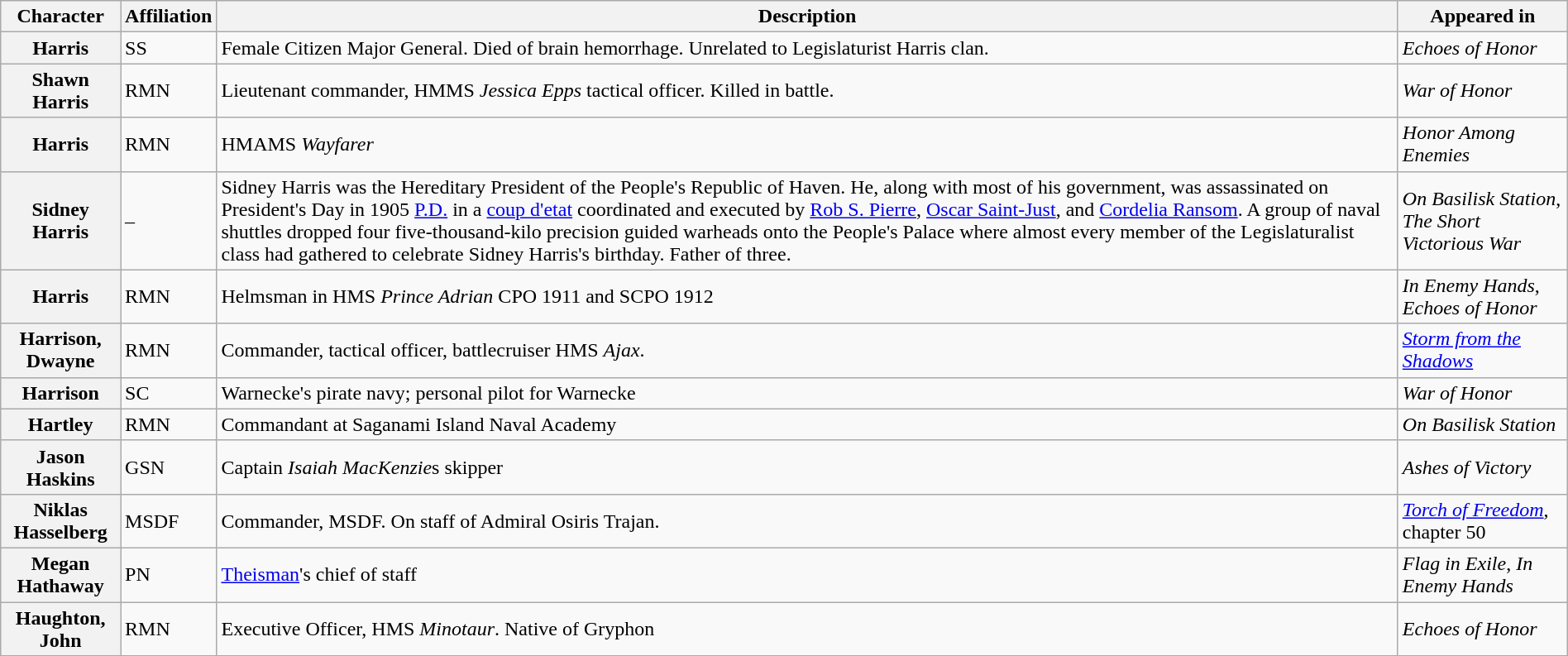<table class="wikitable" style="width: 100%">
<tr>
<th>Character</th>
<th>Affiliation</th>
<th>Description</th>
<th>Appeared in</th>
</tr>
<tr>
<th>Harris</th>
<td>SS</td>
<td>Female Citizen Major General. Died of brain hemorrhage. Unrelated to Legislaturist Harris clan.</td>
<td><em>Echoes of Honor</em></td>
</tr>
<tr>
<th>Shawn Harris</th>
<td>RMN</td>
<td>Lieutenant commander, HMMS <em>Jessica Epps</em> tactical officer. Killed in battle.</td>
<td><em>War of Honor</em></td>
</tr>
<tr>
<th>Harris</th>
<td>RMN</td>
<td>HMAMS <em>Wayfarer</em></td>
<td><em>Honor Among Enemies</em></td>
</tr>
<tr>
<th>Sidney Harris</th>
<td>–</td>
<td>Sidney Harris was the Hereditary President of the People's Republic of Haven. He, along with most of his government, was assassinated on President's Day in 1905 <a href='#'>P.D.</a> in a <a href='#'>coup d'etat</a> coordinated and executed by <a href='#'>Rob S. Pierre</a>, <a href='#'>Oscar Saint-Just</a>, and <a href='#'>Cordelia Ransom</a>. A group of naval shuttles dropped four five-thousand-kilo precision guided warheads onto the People's Palace where almost every member of the Legislaturalist class had gathered to celebrate Sidney Harris's birthday. Father of three.</td>
<td><em>On Basilisk Station</em>, <em>The Short Victorious War</em></td>
</tr>
<tr>
<th>Harris</th>
<td>RMN</td>
<td>Helmsman in HMS <em>Prince Adrian</em> CPO 1911 and SCPO 1912</td>
<td><em>In Enemy Hands</em>, <em>Echoes of Honor</em></td>
</tr>
<tr>
<th>Harrison, Dwayne</th>
<td>RMN</td>
<td>Commander, tactical officer, battlecruiser HMS <em>Ajax</em>.</td>
<td><em><a href='#'>Storm from the Shadows</a></em></td>
</tr>
<tr>
<th>Harrison</th>
<td>SC</td>
<td>Warnecke's pirate navy; personal pilot for Warnecke</td>
<td><em>War of Honor</em></td>
</tr>
<tr>
<th>Hartley</th>
<td>RMN</td>
<td>Commandant at Saganami Island Naval Academy</td>
<td><em>On Basilisk Station</em></td>
</tr>
<tr>
<th>Jason Haskins</th>
<td>GSN</td>
<td>Captain <em>Isaiah MacKenzie</em>s skipper</td>
<td><em>Ashes of Victory</em></td>
</tr>
<tr>
<th>Niklas Hasselberg</th>
<td>MSDF</td>
<td>Commander, MSDF.  On staff of Admiral Osiris Trajan.</td>
<td><em><a href='#'>Torch of Freedom</a></em>, chapter 50</td>
</tr>
<tr>
<th>Megan Hathaway</th>
<td>PN</td>
<td><a href='#'>Theisman</a>'s chief of staff</td>
<td><em>Flag in Exile</em>, <em>In Enemy Hands</em></td>
</tr>
<tr>
<th>Haughton, John</th>
<td>RMN</td>
<td>Executive Officer, HMS <em>Minotaur</em>. Native of Gryphon</td>
<td><em>Echoes of Honor</em></td>
</tr>
</table>
